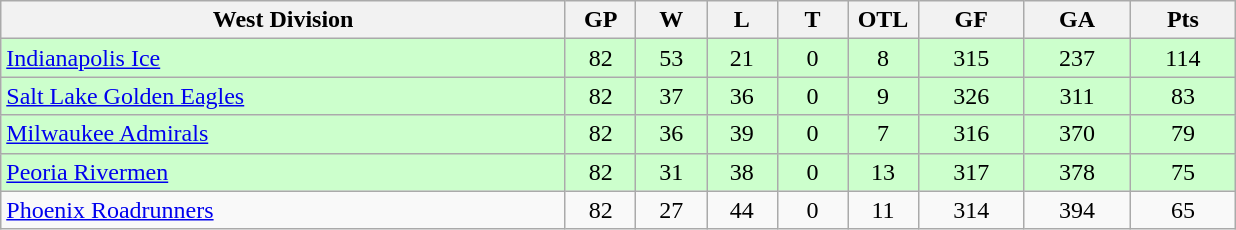<table class="wikitable">
<tr>
<th width="40%">West Division</th>
<th width="5%">GP</th>
<th width="5%">W</th>
<th width="5%">L</th>
<th width="5%">T</th>
<th width="5%">OTL</th>
<th width="7.5%">GF</th>
<th width="7.5%">GA</th>
<th width="7.5%">Pts</th>
</tr>
<tr align="center" bgcolor="#CCFFCC">
<td align="left"><a href='#'>Indianapolis Ice</a></td>
<td>82</td>
<td>53</td>
<td>21</td>
<td>0</td>
<td>8</td>
<td>315</td>
<td>237</td>
<td>114</td>
</tr>
<tr align="center" bgcolor="#CCFFCC">
<td align="left"><a href='#'>Salt Lake Golden Eagles</a></td>
<td>82</td>
<td>37</td>
<td>36</td>
<td>0</td>
<td>9</td>
<td>326</td>
<td>311</td>
<td>83</td>
</tr>
<tr align="center" bgcolor="#CCFFCC">
<td align="left"><a href='#'>Milwaukee Admirals</a></td>
<td>82</td>
<td>36</td>
<td>39</td>
<td>0</td>
<td>7</td>
<td>316</td>
<td>370</td>
<td>79</td>
</tr>
<tr align="center" bgcolor="#CCFFCC">
<td align="left"><a href='#'>Peoria Rivermen</a></td>
<td>82</td>
<td>31</td>
<td>38</td>
<td>0</td>
<td>13</td>
<td>317</td>
<td>378</td>
<td>75</td>
</tr>
<tr align="center">
<td align="left"><a href='#'>Phoenix Roadrunners</a></td>
<td>82</td>
<td>27</td>
<td>44</td>
<td>0</td>
<td>11</td>
<td>314</td>
<td>394</td>
<td>65</td>
</tr>
</table>
